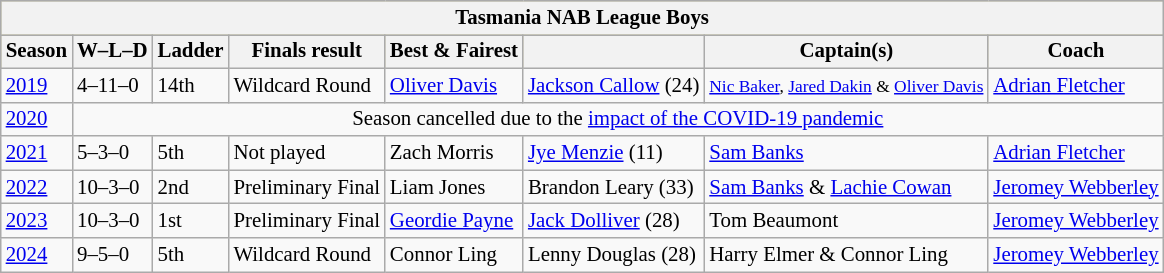<table class="wikitable">
<tr style="background:#bdb76b;font-size: 87%">
<th colspan="9">Tasmania NAB League Boys</th>
</tr>
<tr style="background:#bdb76b;font-size: 87%;">
<th>Season</th>
<th>W–L–D</th>
<th>Ladder</th>
<th>Finals result</th>
<th>Best & Fairest</th>
<th></th>
<th>Captain(s)</th>
<th>Coach</th>
</tr>
<tr style="font-size: 87%;">
<td><a href='#'>2019</a></td>
<td>4–11–0</td>
<td>14th</td>
<td>Wildcard Round</td>
<td><a href='#'>Oliver Davis</a></td>
<td><a href='#'>Jackson Callow</a> (24)</td>
<td><small><a href='#'>Nic Baker</a>, <a href='#'>Jared Dakin</a> & <a href='#'>Oliver Davis</a></small></td>
<td><a href='#'>Adrian Fletcher</a></td>
</tr>
<tr style="font-size: 87%;">
<td><a href='#'>2020</a></td>
<td align=center colspan=7>Season cancelled due to the <a href='#'>impact of the COVID-19 pandemic</a></td>
</tr>
<tr style="font-size: 87%;">
<td><a href='#'>2021</a></td>
<td>5–3–0</td>
<td>5th</td>
<td>Not played</td>
<td>Zach Morris</td>
<td><a href='#'>Jye Menzie</a> (11)</td>
<td><a href='#'>Sam Banks</a></td>
<td><a href='#'>Adrian Fletcher</a></td>
</tr>
<tr style="font-size: 87%;">
<td><a href='#'>2022</a></td>
<td>10–3–0</td>
<td>2nd</td>
<td>Preliminary Final</td>
<td>Liam Jones</td>
<td>Brandon Leary (33)</td>
<td><a href='#'>Sam Banks</a> & <a href='#'>Lachie Cowan</a></td>
<td><a href='#'>Jeromey Webberley</a></td>
</tr>
<tr style="font-size: 87%;">
<td><a href='#'>2023</a></td>
<td>10–3–0</td>
<td>1st</td>
<td>Preliminary Final</td>
<td><a href='#'>Geordie Payne</a></td>
<td><a href='#'>Jack Dolliver</a> (28)</td>
<td>Tom Beaumont</td>
<td><a href='#'>Jeromey Webberley</a></td>
</tr>
<tr style="font-size: 87%;">
<td><a href='#'>2024</a></td>
<td>9–5–0</td>
<td>5th</td>
<td>Wildcard Round</td>
<td>Connor Ling</td>
<td>Lenny Douglas (28)</td>
<td>Harry Elmer & Connor Ling</td>
<td><a href='#'>Jeromey Webberley</a></td>
</tr>
</table>
